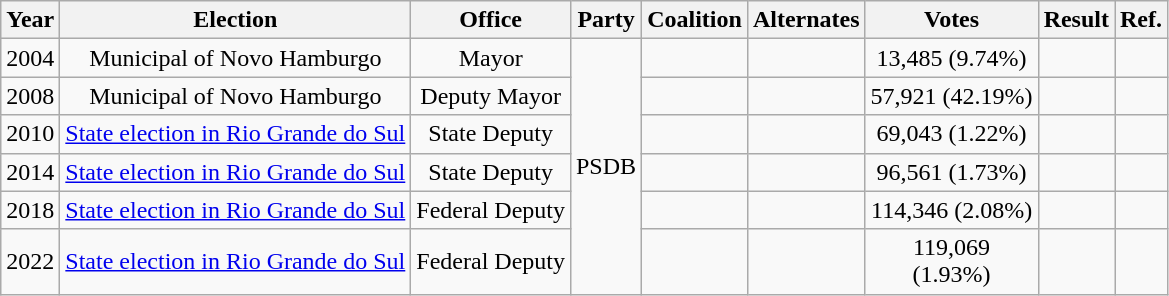<table class="wikitable" style="text-align:center">
<tr>
<th>Year</th>
<th>Election</th>
<th>Office</th>
<th>Party</th>
<th>Coalition</th>
<th>Alternates</th>
<th>Votes</th>
<th>Result</th>
<th>Ref.</th>
</tr>
<tr>
<td>2004</td>
<td>Municipal of Novo Hamburgo</td>
<td>Mayor</td>
<td rowspan="6">PSDB</td>
<td></td>
<td></td>
<td>13,485 (9.74%)</td>
<td></td>
<td></td>
</tr>
<tr>
<td>2008</td>
<td>Municipal of Novo Hamburgo</td>
<td>Deputy Mayor</td>
<td></td>
<td></td>
<td>57,921 (42.19%)</td>
<td></td>
<td></td>
</tr>
<tr>
<td>2010</td>
<td><a href='#'>State election in Rio Grande do Sul</a></td>
<td>State Deputy</td>
<td></td>
<td></td>
<td>69,043 (1.22%)</td>
<td><br></td>
<td></td>
</tr>
<tr>
<td>2014</td>
<td><a href='#'>State election in Rio Grande do Sul</a></td>
<td>State Deputy</td>
<td></td>
<td></td>
<td>96,561 (1.73%)</td>
<td><br></td>
<td></td>
</tr>
<tr>
<td>2018</td>
<td><a href='#'>State election in Rio Grande do Sul</a></td>
<td>Federal Deputy</td>
<td></td>
<td></td>
<td>114,346 (2.08%)</td>
<td><br></td>
<td></td>
</tr>
<tr>
<td>2022</td>
<td><a href='#'>State election in Rio Grande do Sul</a></td>
<td>Federal Deputy</td>
<td></td>
<td></td>
<td>119,069<br>(1.93%)</td>
<td><br></td>
<td></td>
</tr>
</table>
